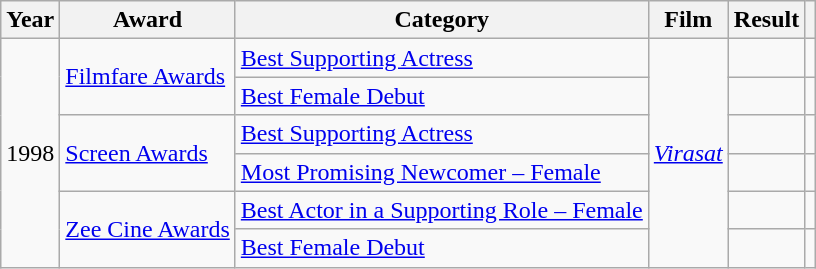<table class="wikitable sortable">
<tr>
<th>Year</th>
<th>Award</th>
<th>Category</th>
<th>Film</th>
<th>Result</th>
<th class="unsortable"></th>
</tr>
<tr>
<td rowspan="6">1998</td>
<td rowspan="2"><a href='#'>Filmfare Awards</a></td>
<td><a href='#'>Best Supporting Actress</a></td>
<td rowspan="6"><em><a href='#'>Virasat</a></em></td>
<td></td>
<td style="text-align:center;"></td>
</tr>
<tr>
<td><a href='#'>Best Female Debut</a></td>
<td></td>
<td style="text-align:center;"></td>
</tr>
<tr>
<td rowspan="2"><a href='#'>Screen Awards</a></td>
<td><a href='#'>Best Supporting Actress</a></td>
<td></td>
<td style="text-align:center;"></td>
</tr>
<tr>
<td><a href='#'>Most Promising Newcomer – Female</a></td>
<td></td>
<td style="text-align:center;"></td>
</tr>
<tr>
<td rowspan="2"><a href='#'>Zee Cine Awards</a></td>
<td><a href='#'>Best Actor in a Supporting Role – Female</a></td>
<td></td>
<td style="text-align:center;"></td>
</tr>
<tr>
<td><a href='#'>Best Female Debut</a></td>
<td></td>
<td style="text-align:center;"></td>
</tr>
</table>
